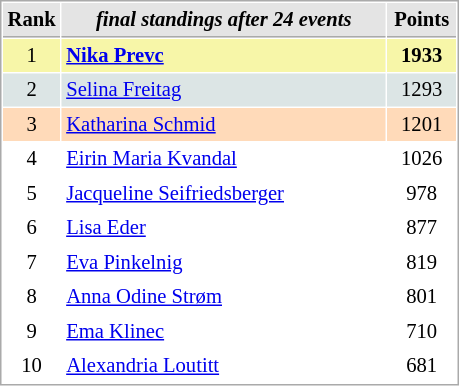<table cellspacing="1" cellpadding="3" style="border:1px solid #AAAAAA;font-size:86%">
<tr style="background-color: #E4E4E4;">
<th style="border-bottom:1px solid #AAAAAA; width: 10px;">Rank</th>
<th style="border-bottom:1px solid #AAAAAA; width: 210px;"><em>final standings after 24 events</em></th>
<th style="border-bottom:1px solid #AAAAAA; width: 40px;">Points</th>
</tr>
<tr style="background:#f7f6a8;">
<td align=center>1</td>
<td> <strong><a href='#'>Nika Prevc</a></strong>  </td>
<td align=center><strong>1933</strong></td>
</tr>
<tr style="background:#dce5e5;">
<td align=center>2</td>
<td> <a href='#'>Selina Freitag</a></td>
<td align=center>1293</td>
</tr>
<tr style="background:#ffdab9;">
<td align=center>3</td>
<td> <a href='#'>Katharina Schmid</a></td>
<td align=center>1201</td>
</tr>
<tr>
<td align=center>4</td>
<td> <a href='#'>Eirin Maria Kvandal</a></td>
<td align=center>1026</td>
</tr>
<tr>
<td align=center>5</td>
<td> <a href='#'>Jacqueline Seifriedsberger</a></td>
<td align=center>978</td>
</tr>
<tr>
<td align=center>6</td>
<td> <a href='#'>Lisa Eder</a></td>
<td align=center>877</td>
</tr>
<tr>
<td align=center>7</td>
<td> <a href='#'>Eva Pinkelnig</a></td>
<td align=center>819</td>
</tr>
<tr>
<td align=center>8</td>
<td> <a href='#'>Anna Odine Strøm</a></td>
<td align=center>801</td>
</tr>
<tr>
<td align=center>9</td>
<td> <a href='#'>Ema Klinec</a></td>
<td align=center>710</td>
</tr>
<tr>
<td align=center>10</td>
<td> <a href='#'>Alexandria Loutitt</a></td>
<td align=center>681</td>
</tr>
</table>
